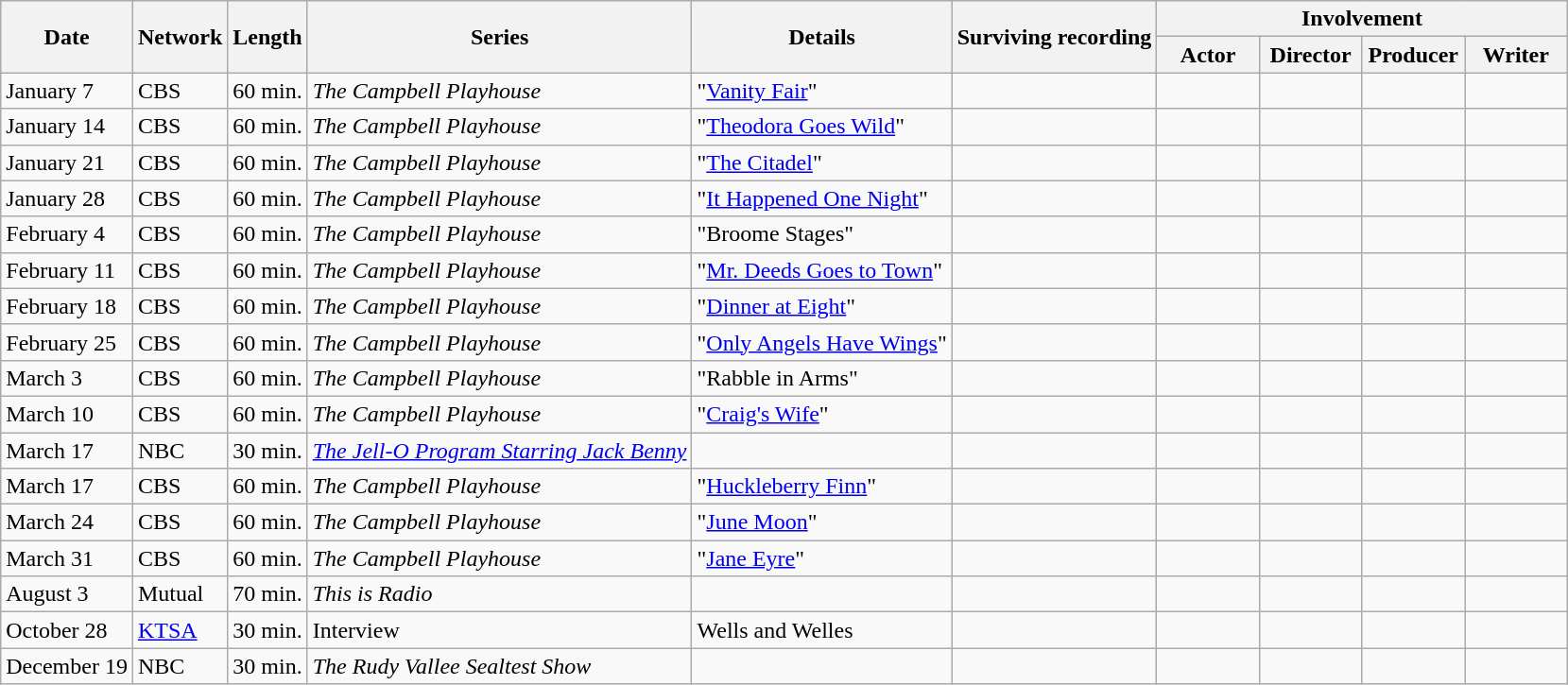<table class="wikitable">
<tr>
<th rowspan="2" style="width:33px;">Date</th>
<th rowspan="2">Network</th>
<th rowspan="2">Length</th>
<th rowspan="2">Series</th>
<th rowspan="2">Details</th>
<th rowspan="2">Surviving recording</th>
<th colspan="4">Involvement</th>
</tr>
<tr>
<th width=65>Actor</th>
<th width=65>Director</th>
<th width=65>Producer</th>
<th width=65>Writer</th>
</tr>
<tr style="text-align:center;"|-align="center">
<td style="text-align:left;">January 7</td>
<td style="text-align:left;">CBS</td>
<td style="text-align:left;">60 min.</td>
<td style="text-align:left;"><em>The Campbell Playhouse</em></td>
<td style="text-align:left;">"<a href='#'>Vanity Fair</a>"  </td>
<td></td>
<td></td>
<td></td>
<td></td>
<td></td>
</tr>
<tr style="text-align:center;">
<td style="text-align:left;">January 14</td>
<td style="text-align:left;">CBS</td>
<td style="text-align:left;">60 min.</td>
<td style="text-align:left;"><em>The Campbell Playhouse</em></td>
<td style="text-align:left;">"<a href='#'>Theodora Goes Wild</a>" </td>
<td></td>
<td></td>
<td></td>
<td></td>
<td></td>
</tr>
<tr style="text-align:center;">
<td style="text-align:left;">January 21</td>
<td style="text-align:left;">CBS</td>
<td style="text-align:left;">60 min.</td>
<td style="text-align:left;"><em>The Campbell Playhouse</em></td>
<td style="text-align:left;">"<a href='#'>The Citadel</a>"  </td>
<td></td>
<td></td>
<td></td>
<td></td>
<td></td>
</tr>
<tr style="text-align:center;">
<td style="text-align:left;">January 28</td>
<td style="text-align:left;">CBS</td>
<td style="text-align:left;">60 min.</td>
<td style="text-align:left;"><em>The Campbell Playhouse</em></td>
<td style="text-align:left;">"<a href='#'>It Happened One Night</a>" </td>
<td></td>
<td></td>
<td></td>
<td></td>
<td></td>
</tr>
<tr style="text-align:center;">
<td style="text-align:left;">February 4</td>
<td style="text-align:left;">CBS</td>
<td style="text-align:left;">60 min.</td>
<td style="text-align:left;"><em>The Campbell Playhouse</em></td>
<td style="text-align:left;">"Broome Stages" </td>
<td></td>
<td></td>
<td></td>
<td></td>
<td></td>
</tr>
<tr style="text-align:center;">
<td style="text-align:left;">February 11</td>
<td style="text-align:left;">CBS</td>
<td style="text-align:left;">60 min.</td>
<td style="text-align:left;"><em>The Campbell Playhouse</em></td>
<td style="text-align:left;">"<a href='#'>Mr. Deeds Goes to Town</a>" </td>
<td></td>
<td></td>
<td></td>
<td></td>
<td></td>
</tr>
<tr style="text-align:center;">
<td style="text-align:left;">February 18</td>
<td style="text-align:left;">CBS</td>
<td style="text-align:left;">60 min.</td>
<td style="text-align:left;"><em>The Campbell Playhouse</em></td>
<td style="text-align:left;">"<a href='#'>Dinner at Eight</a>" </td>
<td></td>
<td></td>
<td></td>
<td></td>
<td></td>
</tr>
<tr style="text-align:center;">
<td style="text-align:left;">February 25</td>
<td style="text-align:left;">CBS</td>
<td style="text-align:left;">60 min.</td>
<td style="text-align:left;"><em>The Campbell Playhouse</em></td>
<td style="text-align:left;">"<a href='#'>Only Angels Have Wings</a>" </td>
<td></td>
<td></td>
<td></td>
<td></td>
<td></td>
</tr>
<tr style="text-align:center;">
<td style="text-align:left;">March 3</td>
<td style="text-align:left;">CBS</td>
<td style="text-align:left;">60 min.</td>
<td style="text-align:left;"><em>The Campbell Playhouse</em></td>
<td style="text-align:left;">"Rabble in Arms" </td>
<td></td>
<td></td>
<td></td>
<td></td>
<td></td>
</tr>
<tr style="text-align:center;">
<td style="text-align:left;">March 10</td>
<td style="text-align:left;">CBS</td>
<td style="text-align:left;">60 min.</td>
<td style="text-align:left;"><em>The Campbell Playhouse</em></td>
<td style="text-align:left;">"<a href='#'>Craig's Wife</a>" </td>
<td></td>
<td></td>
<td></td>
<td></td>
<td></td>
</tr>
<tr style="text-align:center;">
<td style="text-align:left;">March 17</td>
<td style="text-align:left;">NBC</td>
<td style="text-align:left;">30 min.</td>
<td style="text-align:left;"><em><a href='#'>The Jell-O Program Starring Jack Benny</a></em></td>
<td style="text-align:left;"> </td>
<td></td>
<td></td>
<td></td>
<td></td>
<td></td>
</tr>
<tr style="text-align:center;">
<td style="text-align:left;">March 17</td>
<td style="text-align:left;">CBS</td>
<td style="text-align:left;">60 min.</td>
<td style="text-align:left;"><em>The Campbell Playhouse</em></td>
<td style="text-align:left;">"<a href='#'>Huckleberry Finn</a>" </td>
<td></td>
<td></td>
<td></td>
<td></td>
<td></td>
</tr>
<tr style="text-align:center;">
<td style="text-align:left;">March 24</td>
<td style="text-align:left;">CBS</td>
<td style="text-align:left;">60 min.</td>
<td style="text-align:left;"><em>The Campbell Playhouse</em></td>
<td style="text-align:left;">"<a href='#'>June Moon</a>" </td>
<td></td>
<td></td>
<td></td>
<td></td>
<td></td>
</tr>
<tr style="text-align:center;">
<td style="text-align:left;">March 31</td>
<td style="text-align:left;">CBS</td>
<td style="text-align:left;">60 min.</td>
<td style="text-align:left;"><em>The Campbell Playhouse</em></td>
<td style="text-align:left;">"<a href='#'>Jane Eyre</a>" </td>
<td></td>
<td></td>
<td></td>
<td></td>
<td></td>
</tr>
<tr style="text-align:center;">
<td style="text-align:left;">August 3</td>
<td style="text-align:left;">Mutual</td>
<td style="text-align:left;">70 min.</td>
<td style="text-align:left;"><em>This is Radio</em></td>
<td style="text-align:left;"> </td>
<td></td>
<td></td>
<td></td>
<td></td>
<td></td>
</tr>
<tr style="text-align:center;">
<td style="text-align:left;">October 28</td>
<td style="text-align:left;"><a href='#'>KTSA</a></td>
<td style="text-align:left;">30 min.</td>
<td style="text-align:left;">Interview</td>
<td style="text-align:left;">Wells and Welles </td>
<td></td>
<td></td>
<td></td>
<td></td>
<td></td>
</tr>
<tr style="text-align:center;">
<td style="text-align:left;">December 19</td>
<td style="text-align:left;">NBC</td>
<td style="text-align:left;">30 min.</td>
<td style="text-align:left;"><em>The Rudy Vallee Sealtest Show</em></td>
<td style="text-align:left;"> </td>
<td></td>
<td></td>
<td></td>
<td></td>
<td></td>
</tr>
</table>
